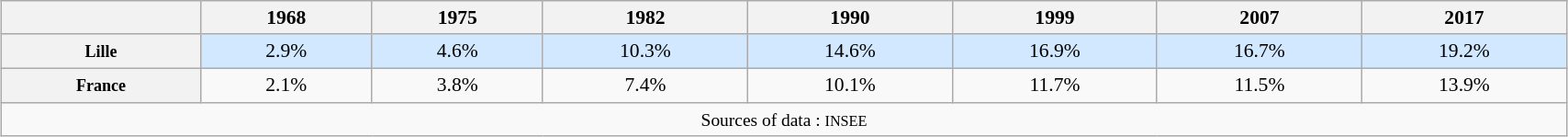<table class="wikitable" style="margin:1em auto; font-size:90%; width:90%; border:0; text-align:center; line-height:120%;">
<tr>
<th style=" height:17px;"></th>
<th>1968</th>
<th>1975</th>
<th>1982</th>
<th>1990</th>
<th>1999</th>
<th>2007</th>
<th>2017</th>
</tr>
<tr style="background:#d1e8ff; color:#000;">
<th style=" height:16px;"><small>Lille</small></th>
<td>2.9%</td>
<td>4.6%</td>
<td>10.3%</td>
<td>14.6%</td>
<td>16.9%</td>
<td>16.7%</td>
<td>19.2%</td>
</tr>
<tr>
<th style=" height:16px;"><small>France</small></th>
<td>2.1%</td>
<td>3.8%</td>
<td>7.4%</td>
<td>10.1%</td>
<td>11.7%</td>
<td>11.5%</td>
<td>13.9%</td>
</tr>
<tr>
<td colspan="8" style="font-size:90%;">Sources of data : <small>INSEE</small></td>
</tr>
</table>
